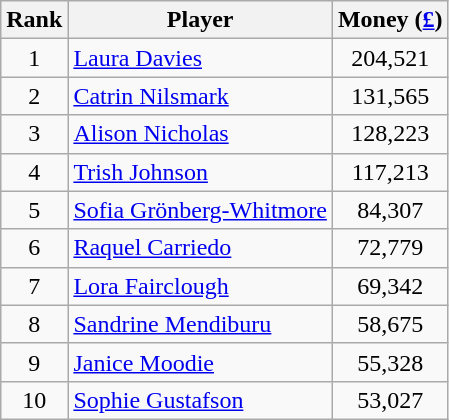<table class="wikitable">
<tr>
<th>Rank</th>
<th>Player</th>
<th>Money (<a href='#'>£</a>)</th>
</tr>
<tr>
<td align=center>1</td>
<td> <a href='#'>Laura Davies</a></td>
<td align=center>204,521</td>
</tr>
<tr>
<td align=center>2</td>
<td> <a href='#'>Catrin Nilsmark</a></td>
<td align=center>131,565</td>
</tr>
<tr>
<td align=center>3</td>
<td> <a href='#'>Alison Nicholas</a></td>
<td align=center>128,223</td>
</tr>
<tr>
<td align=center>4</td>
<td> <a href='#'>Trish Johnson</a></td>
<td align=center>117,213</td>
</tr>
<tr>
<td align=center>5</td>
<td> <a href='#'>Sofia Grönberg-Whitmore</a></td>
<td align=center>84,307</td>
</tr>
<tr>
<td align=center>6</td>
<td> <a href='#'>Raquel Carriedo</a></td>
<td align=center>72,779</td>
</tr>
<tr>
<td align=center>7</td>
<td> <a href='#'>Lora Fairclough</a></td>
<td align=center>69,342</td>
</tr>
<tr>
<td align=center>8</td>
<td> <a href='#'>Sandrine Mendiburu</a></td>
<td align=center>58,675</td>
</tr>
<tr>
<td align=center>9</td>
<td> <a href='#'>Janice Moodie</a></td>
<td align=center>55,328</td>
</tr>
<tr>
<td align=center>10</td>
<td> <a href='#'>Sophie Gustafson</a></td>
<td align=center>53,027</td>
</tr>
</table>
